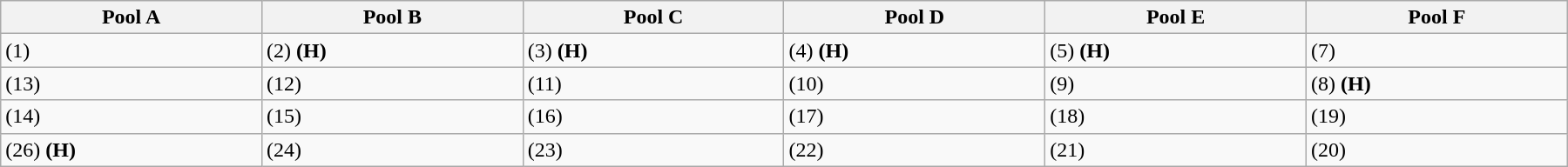<table class="wikitable" width=1200>
<tr>
<th width=16%>Pool A</th>
<th width=16%>Pool B</th>
<th width=16%>Pool C</th>
<th width=16%>Pool D</th>
<th width=16%>Pool E</th>
<th width=16%>Pool F</th>
</tr>
<tr>
<td><strong></strong> (1)</td>
<td><strong></strong> (2) <strong>(H)</strong></td>
<td><strong></strong> (3) <strong>(H)</strong></td>
<td><strong></strong> (4) <strong>(H)</strong></td>
<td><strong></strong> (5) <strong>(H)</strong></td>
<td> (7)</td>
</tr>
<tr>
<td> (13)</td>
<td> (12)</td>
<td> (11)</td>
<td> (10)</td>
<td> (9)</td>
<td><strong></strong> (8) <strong>(H)</strong></td>
</tr>
<tr>
<td> (14)</td>
<td> (15)</td>
<td> (16)</td>
<td> (17)</td>
<td> (18)</td>
<td> (19)</td>
</tr>
<tr>
<td> (26) <strong>(H)</strong></td>
<td> (24)</td>
<td> (23)</td>
<td> (22)</td>
<td> (21)</td>
<td> (20)</td>
</tr>
</table>
